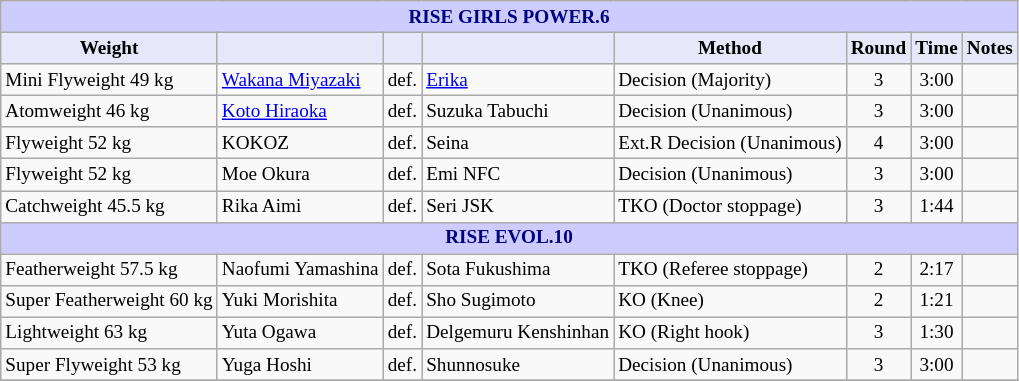<table class="wikitable" style="font-size: 80%;">
<tr>
<th colspan="8" style="background-color: #ccf; color: #000080; text-align: center;"><strong>RISE GIRLS POWER.6 </strong></th>
</tr>
<tr>
<th colspan="1" style="background-color: #E6E8FA; color: #000000; text-align: center;">Weight</th>
<th colspan="1" style="background-color: #E6E8FA; color: #000000; text-align: center;"></th>
<th colspan="1" style="background-color: #E6E8FA; color: #000000; text-align: center;"></th>
<th colspan="1" style="background-color: #E6E8FA; color: #000000; text-align: center;"></th>
<th colspan="1" style="background-color: #E6E8FA; color: #000000; text-align: center;">Method</th>
<th colspan="1" style="background-color: #E6E8FA; color: #000000; text-align: center;">Round</th>
<th colspan="1" style="background-color: #E6E8FA; color: #000000; text-align: center;">Time</th>
<th colspan="1" style="background-color: #E6E8FA; color: #000000; text-align: center;">Notes</th>
</tr>
<tr>
<td>Mini Flyweight 49 kg</td>
<td> <a href='#'>Wakana Miyazaki</a></td>
<td align=center>def.</td>
<td> <a href='#'>Erika</a></td>
<td>Decision (Majority)</td>
<td align=center>3</td>
<td align=center>3:00</td>
<td></td>
</tr>
<tr>
<td>Atomweight 46 kg</td>
<td> <a href='#'>Koto Hiraoka</a></td>
<td align=center>def.</td>
<td> Suzuka Tabuchi</td>
<td>Decision (Unanimous)</td>
<td align=center>3</td>
<td align=center>3:00</td>
<td></td>
</tr>
<tr>
<td>Flyweight 52 kg</td>
<td> KOKOZ</td>
<td align=center>def.</td>
<td> Seina</td>
<td>Ext.R Decision (Unanimous)</td>
<td align=center>4</td>
<td align=center>3:00</td>
<td></td>
</tr>
<tr>
<td>Flyweight 52 kg</td>
<td> Moe Okura</td>
<td align=center>def.</td>
<td> Emi NFC</td>
<td>Decision (Unanimous)</td>
<td align=center>3</td>
<td align=center>3:00</td>
<td></td>
</tr>
<tr>
<td>Catchweight 45.5 kg</td>
<td> Rika Aimi</td>
<td align=center>def.</td>
<td> Seri JSK</td>
<td>TKO (Doctor stoppage)</td>
<td align=center>3</td>
<td align=center>1:44</td>
<td></td>
</tr>
<tr>
<th colspan="8" style="background-color: #ccf; color: #000080; text-align: center;"><strong>RISE EVOL.10</strong></th>
</tr>
<tr>
<td>Featherweight 57.5 kg</td>
<td> Naofumi Yamashina</td>
<td align=center>def.</td>
<td> Sota Fukushima</td>
<td>TKO (Referee stoppage)</td>
<td align=center>2</td>
<td align=center>2:17</td>
<td></td>
</tr>
<tr>
<td>Super Featherweight 60 kg</td>
<td> Yuki Morishita</td>
<td align=center>def.</td>
<td> Sho Sugimoto</td>
<td>KO (Knee)</td>
<td align=center>2</td>
<td align=center>1:21</td>
<td></td>
</tr>
<tr>
<td>Lightweight 63 kg</td>
<td> Yuta Ogawa</td>
<td align=center>def.</td>
<td> Delgemuru Kenshinhan</td>
<td>KO (Right hook)</td>
<td align=center>3</td>
<td align=center>1:30</td>
<td></td>
</tr>
<tr>
<td>Super Flyweight 53 kg</td>
<td> Yuga Hoshi</td>
<td align=center>def.</td>
<td> Shunnosuke</td>
<td>Decision (Unanimous)</td>
<td align=center>3</td>
<td align=center>3:00</td>
<td></td>
</tr>
<tr>
</tr>
</table>
